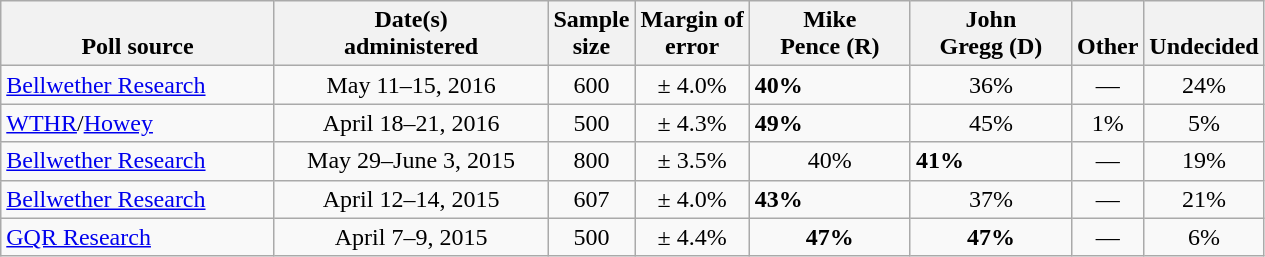<table class="wikitable">
<tr valign= bottom>
<th style="width:175px;">Poll source</th>
<th style="width:175px;">Date(s)<br>administered</th>
<th class=small>Sample<br>size</th>
<th class=small>Margin of<br>error</th>
<th style="width:100px;">Mike<br>Pence (R)</th>
<th style="width:100px;">John<br>Gregg (D)</th>
<th>Other</th>
<th>Undecided</th>
</tr>
<tr>
<td><a href='#'>Bellwether Research</a></td>
<td align=center>May 11–15, 2016</td>
<td align=center>600</td>
<td align=center>± 4.0%</td>
<td><strong>40%</strong></td>
<td align=center>36%</td>
<td align=center>—</td>
<td align=center>24%</td>
</tr>
<tr>
<td><a href='#'>WTHR</a>/<a href='#'>Howey</a></td>
<td align=center>April 18–21, 2016</td>
<td align=center>500</td>
<td align=center>± 4.3%</td>
<td><strong>49%</strong></td>
<td align=center>45%</td>
<td align=center>1%</td>
<td align=center>5%</td>
</tr>
<tr>
<td><a href='#'>Bellwether Research</a></td>
<td align=center>May 29–June 3, 2015</td>
<td align=center>800</td>
<td align=center>± 3.5%</td>
<td align=center>40%</td>
<td><strong>41%</strong></td>
<td align=center>—</td>
<td align=center>19%</td>
</tr>
<tr>
<td><a href='#'>Bellwether Research</a></td>
<td align=center>April 12–14, 2015</td>
<td align=center>607</td>
<td align=center>± 4.0%</td>
<td><strong>43%</strong></td>
<td align=center>37%</td>
<td align=center>—</td>
<td align=center>21%</td>
</tr>
<tr>
<td><a href='#'>GQR Research</a></td>
<td align=center>April 7–9, 2015</td>
<td align=center>500</td>
<td align=center>± 4.4%</td>
<td align=center><strong>47%</strong></td>
<td align=center><strong>47%</strong></td>
<td align=center>—</td>
<td align=center>6%</td>
</tr>
</table>
